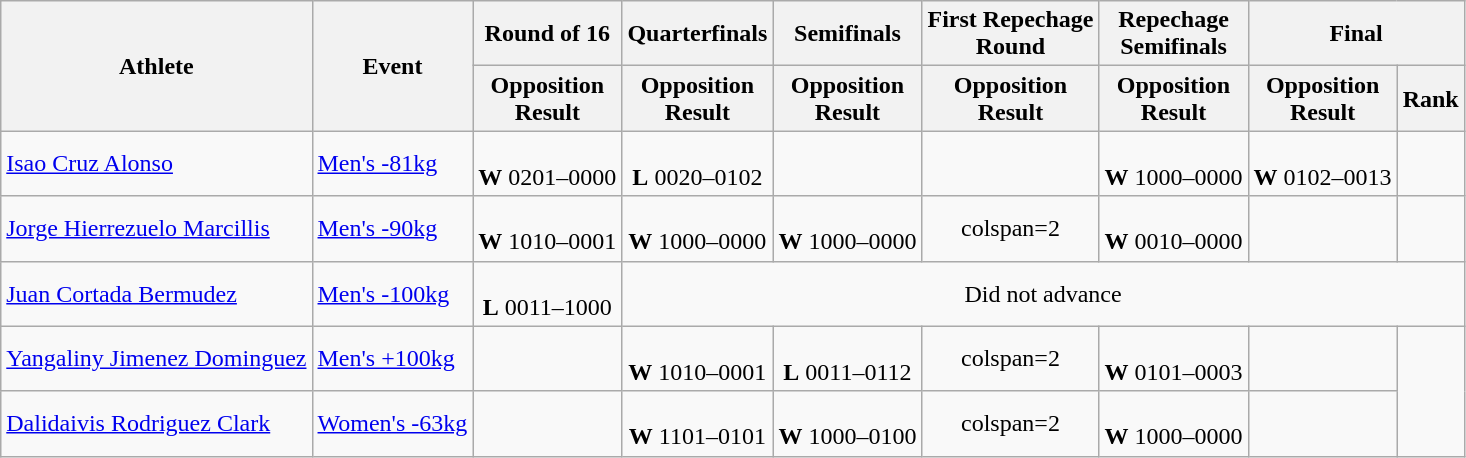<table class="wikitable">
<tr>
<th rowspan="2">Athlete</th>
<th rowspan="2">Event</th>
<th>Round of 16</th>
<th>Quarterfinals</th>
<th>Semifinals</th>
<th>First Repechage <br>Round</th>
<th>Repechage <br>Semifinals</th>
<th colspan="2">Final</th>
</tr>
<tr>
<th>Opposition<br>Result</th>
<th>Opposition<br>Result</th>
<th>Opposition<br>Result</th>
<th>Opposition<br>Result</th>
<th>Opposition<br>Result</th>
<th>Opposition<br>Result</th>
<th>Rank</th>
</tr>
<tr align=center>
<td align=left><a href='#'>Isao Cruz Alonso</a></td>
<td align=left><a href='#'>Men's -81kg</a></td>
<td><br><strong>W</strong> 0201–0000</td>
<td><br><strong>L</strong> 0020–0102</td>
<td></td>
<td></td>
<td><br><strong>W</strong> 1000–0000</td>
<td><br><strong>W</strong> 0102–0013</td>
<td></td>
</tr>
<tr align=center>
<td align=left><a href='#'>Jorge Hierrezuelo Marcillis</a></td>
<td align=left><a href='#'>Men's -90kg</a></td>
<td><br><strong>W</strong> 1010–0001</td>
<td><br><strong>W</strong> 1000–0000</td>
<td><br><strong>W</strong> 1000–0000</td>
<td>colspan=2 </td>
<td><br><strong>W</strong> 0010–0000</td>
<td></td>
</tr>
<tr align=center>
<td align=left><a href='#'>Juan Cortada Bermudez</a></td>
<td align=left><a href='#'>Men's -100kg</a></td>
<td><br><strong>L</strong> 0011–1000</td>
<td colspan=6>Did not advance</td>
</tr>
<tr align=center>
<td align=left><a href='#'>Yangaliny Jimenez Dominguez</a></td>
<td align=left><a href='#'>Men's +100kg</a></td>
<td></td>
<td><br><strong>W</strong> 1010–0001</td>
<td><br><strong>L</strong> 0011–0112</td>
<td>colspan=2 </td>
<td><br><strong>W</strong> 0101–0003</td>
<td></td>
</tr>
<tr align=center>
<td align=left><a href='#'>Dalidaivis Rodriguez Clark</a></td>
<td align=left><a href='#'>Women's -63kg</a></td>
<td></td>
<td><br><strong>W</strong> 1101–0101</td>
<td><br><strong>W</strong> 1000–0100</td>
<td>colspan=2 </td>
<td><br><strong>W</strong> 1000–0000</td>
<td></td>
</tr>
</table>
